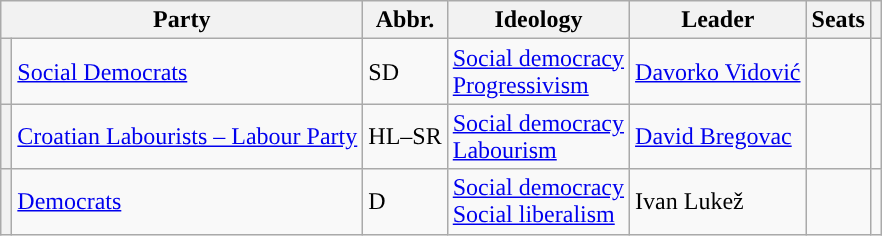<table class="wikitable" style="text-align:left;">
<tr>
<th colspan=2>Party</th>
<th>Abbr.</th>
<th>Ideology</th>
<th>Leader</th>
<th>Seats</th>
<th></th>
</tr>
<tr>
<th style="background-color:"></th>
<td><a href='#'>Social Democrats</a></td>
<td>SD</td>
<td><a href='#'>Social democracy</a><br><a href='#'>Progressivism</a></td>
<td><a href='#'>Davorko Vidović</a></td>
<td></td>
<td></td>
</tr>
<tr>
<th style="background-color:"></th>
<td><a href='#'>Croatian Labourists – Labour Party</a><br></td>
<td>HL–SR</td>
<td><a href='#'>Social democracy</a><br><a href='#'>Labourism</a></td>
<td><a href='#'>David Bregovac</a></td>
<td></td>
<td></td>
</tr>
<tr>
<th style="background-color:"></th>
<td><a href='#'>Democrats</a><br></td>
<td>D</td>
<td><a href='#'>Social democracy</a><br><a href='#'>Social liberalism</a></td>
<td>Ivan Lukež</td>
<td></td>
<td></td>
</tr>
</table>
